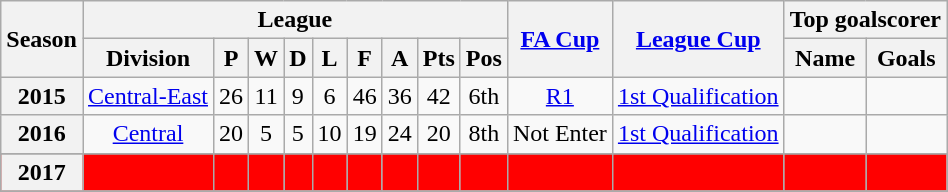<table class="wikitable" style="text-align: center">
<tr>
<th rowspan=2>Season</th>
<th colspan=9>League</th>
<th rowspan=2><a href='#'>FA Cup</a></th>
<th rowspan=2><a href='#'>League Cup</a></th>
<th colspan=2>Top goalscorer</th>
</tr>
<tr>
<th>Division</th>
<th>P</th>
<th>W</th>
<th>D</th>
<th>L</th>
<th>F</th>
<th>A</th>
<th>Pts</th>
<th>Pos</th>
<th>Name</th>
<th>Goals</th>
</tr>
<tr>
<th>2015</th>
<td><a href='#'>Central-East</a></td>
<td>26</td>
<td>11</td>
<td>9</td>
<td>6</td>
<td>46</td>
<td>36</td>
<td>42</td>
<td>6th</td>
<td><a href='#'>R1</a></td>
<td><a href='#'>1st Qualification</a></td>
<td></td>
<td></td>
</tr>
<tr>
<th>2016</th>
<td><a href='#'>Central</a></td>
<td>20</td>
<td>5</td>
<td>5</td>
<td>10</td>
<td>19</td>
<td>24</td>
<td>20</td>
<td>8th</td>
<td>Not Enter</td>
<td><a href='#'>1st Qualification</a></td>
<td></td>
<td></td>
</tr>
<tr>
</tr>
<tr>
</tr>
<tr bgcolor= red>
<th>2017</th>
<td><strong></strong></td>
<td></td>
<td></td>
<td></td>
<td></td>
<td></td>
<td></td>
<td></td>
<td></td>
<td></td>
<td></td>
<td></td>
<td></td>
</tr>
<tr>
</tr>
</table>
